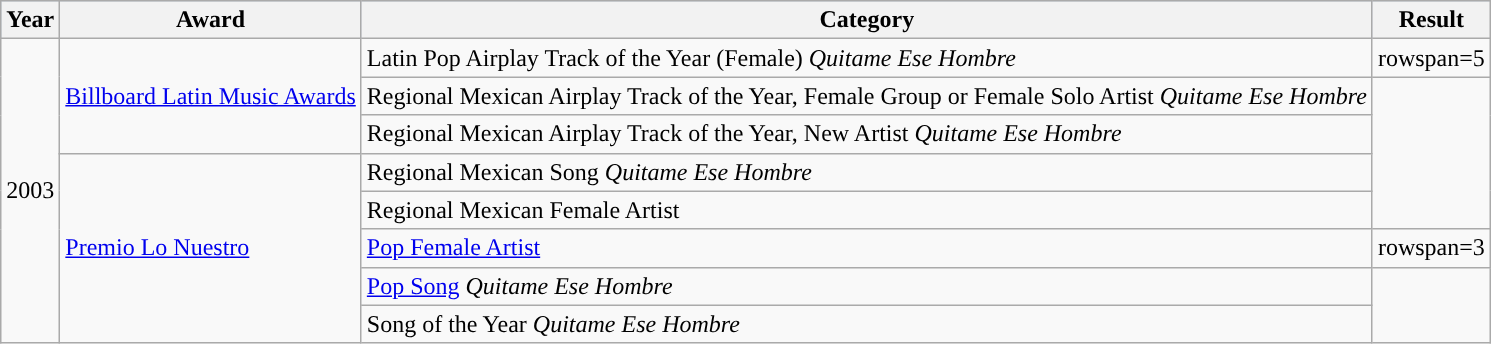<table class="wikitable">
<tr style="background:#b0c4de;">
<th>Year</th>
<th>Award</th>
<th>Category</th>
<th>Result</th>
</tr>
<tr>
<td rowspan=8>2003</td>
<td rowspan=3><a href='#'>Billboard Latin Music Awards</a></td>
<td>Latin Pop Airplay Track of the Year (Female) <em>Quitame Ese Hombre</em></td>
<td>rowspan=5 </td>
</tr>
<tr>
<td>Regional Mexican Airplay Track of the Year, Female Group or Female Solo Artist <em>Quitame Ese Hombre</em></td>
</tr>
<tr>
<td>Regional Mexican Airplay Track of the Year, New Artist <em>Quitame Ese Hombre</em></td>
</tr>
<tr>
<td rowspan=5><a href='#'>Premio Lo Nuestro</a></td>
<td>Regional Mexican Song <em>Quitame Ese Hombre</em></td>
</tr>
<tr>
<td>Regional Mexican Female Artist</td>
</tr>
<tr>
<td><a href='#'>Pop Female Artist</a></td>
<td>rowspan=3 </td>
</tr>
<tr>
<td><a href='#'>Pop Song</a> <em>Quitame Ese Hombre</em></td>
</tr>
<tr>
<td>Song of the Year <em>Quitame Ese Hombre</em></td>
</tr>
</table>
